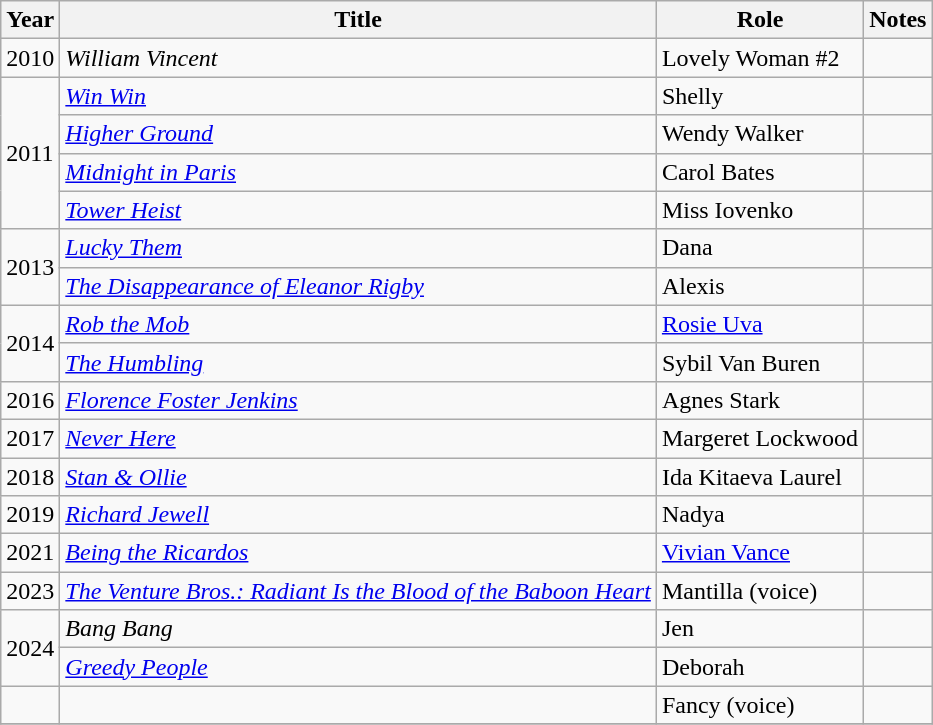<table class="wikitable sortable">
<tr>
<th>Year</th>
<th>Title</th>
<th>Role</th>
<th>Notes</th>
</tr>
<tr>
<td>2010</td>
<td><em>William Vincent</em></td>
<td>Lovely Woman #2</td>
<td></td>
</tr>
<tr>
<td rowspan="4">2011</td>
<td><em><a href='#'>Win Win</a></em></td>
<td>Shelly</td>
<td></td>
</tr>
<tr>
<td><em><a href='#'>Higher Ground</a></em></td>
<td>Wendy Walker</td>
<td></td>
</tr>
<tr>
<td><em><a href='#'>Midnight in Paris</a></em></td>
<td>Carol Bates</td>
<td></td>
</tr>
<tr>
<td><em><a href='#'>Tower Heist</a></em></td>
<td>Miss Iovenko</td>
<td></td>
</tr>
<tr>
<td rowspan="2">2013</td>
<td><em><a href='#'>Lucky Them</a></em></td>
<td>Dana</td>
<td></td>
</tr>
<tr>
<td><em><a href='#'>The Disappearance of Eleanor Rigby</a></em></td>
<td>Alexis</td>
<td></td>
</tr>
<tr>
<td rowspan="2">2014</td>
<td><em><a href='#'>Rob the Mob</a></em></td>
<td><a href='#'>Rosie Uva</a></td>
<td></td>
</tr>
<tr>
<td><em><a href='#'>The Humbling</a></em></td>
<td>Sybil Van Buren</td>
<td></td>
</tr>
<tr>
<td>2016</td>
<td><em><a href='#'>Florence Foster Jenkins</a></em></td>
<td>Agnes Stark</td>
<td></td>
</tr>
<tr>
<td>2017</td>
<td><em><a href='#'>Never Here</a></em></td>
<td>Margeret Lockwood</td>
<td></td>
</tr>
<tr>
<td>2018</td>
<td><em><a href='#'>Stan & Ollie</a></em></td>
<td>Ida Kitaeva Laurel</td>
<td></td>
</tr>
<tr>
<td>2019</td>
<td><em><a href='#'>Richard Jewell</a></em></td>
<td>Nadya</td>
<td></td>
</tr>
<tr>
<td>2021</td>
<td><em><a href='#'>Being the Ricardos</a></em></td>
<td><a href='#'>Vivian Vance</a></td>
<td></td>
</tr>
<tr>
<td>2023</td>
<td><em><a href='#'>The Venture Bros.: Radiant Is the Blood of the Baboon Heart</a></em></td>
<td>Mantilla (voice)</td>
<td></td>
</tr>
<tr>
<td rowspan="2">2024</td>
<td><em>Bang Bang</em></td>
<td>Jen</td>
<td></td>
</tr>
<tr>
<td><em><a href='#'>Greedy People</a></em></td>
<td>Deborah</td>
<td></td>
</tr>
<tr>
<td></td>
<td></td>
<td>Fancy (voice)</td>
<td></td>
</tr>
<tr>
</tr>
</table>
